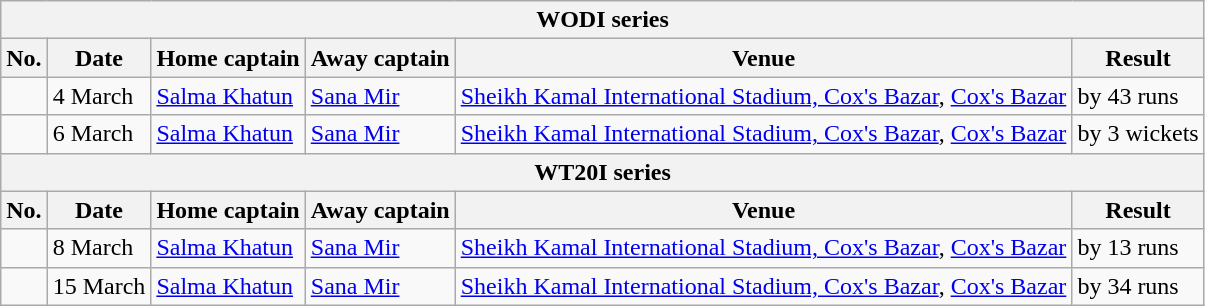<table class="wikitable">
<tr>
<th colspan="9">WODI series</th>
</tr>
<tr>
<th>No.</th>
<th>Date</th>
<th>Home captain</th>
<th>Away captain</th>
<th>Venue</th>
<th>Result</th>
</tr>
<tr>
<td></td>
<td>4 March</td>
<td><a href='#'>Salma Khatun</a></td>
<td><a href='#'>Sana Mir</a></td>
<td><a href='#'>Sheikh Kamal International Stadium, Cox's Bazar</a>, <a href='#'>Cox's Bazar</a></td>
<td> by 43 runs</td>
</tr>
<tr>
<td></td>
<td>6 March</td>
<td><a href='#'>Salma Khatun</a></td>
<td><a href='#'>Sana Mir</a></td>
<td><a href='#'>Sheikh Kamal International Stadium, Cox's Bazar</a>, <a href='#'>Cox's Bazar</a></td>
<td> by 3 wickets</td>
</tr>
<tr>
<th colspan="9">WT20I series</th>
</tr>
<tr>
<th>No.</th>
<th>Date</th>
<th>Home captain</th>
<th>Away captain</th>
<th>Venue</th>
<th>Result</th>
</tr>
<tr>
<td></td>
<td>8 March</td>
<td><a href='#'>Salma Khatun</a></td>
<td><a href='#'>Sana Mir</a></td>
<td><a href='#'>Sheikh Kamal International Stadium, Cox's Bazar</a>, <a href='#'>Cox's Bazar</a></td>
<td> by 13 runs</td>
</tr>
<tr>
<td></td>
<td>15 March</td>
<td><a href='#'>Salma Khatun</a></td>
<td><a href='#'>Sana Mir</a></td>
<td><a href='#'>Sheikh Kamal International Stadium, Cox's Bazar</a>, <a href='#'>Cox's Bazar</a></td>
<td> by 34 runs</td>
</tr>
</table>
